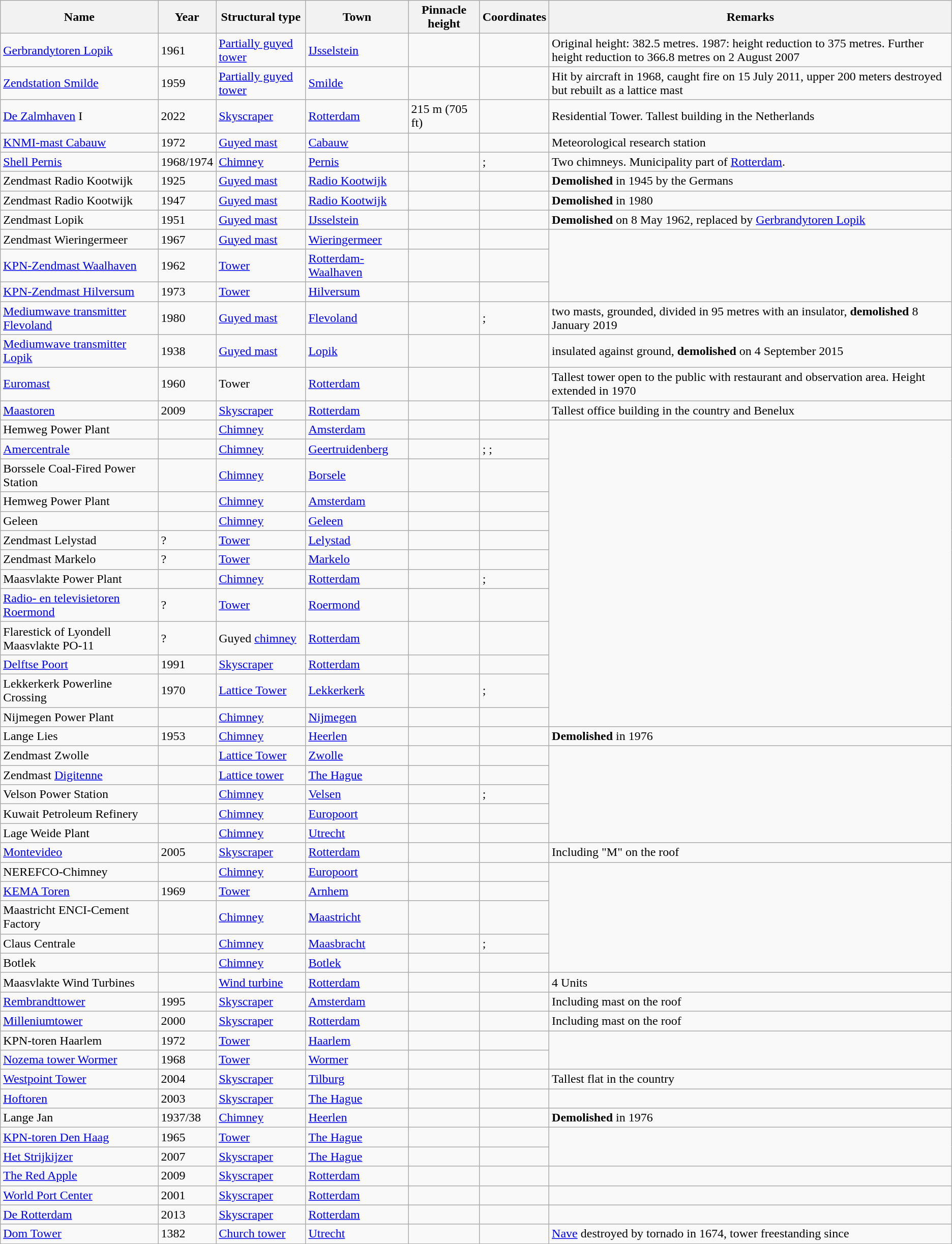<table class="wikitable sortable">
<tr>
<th>Name</th>
<th>Year</th>
<th>Structural type</th>
<th>Town</th>
<th>Pinnacle height</th>
<th>Coordinates</th>
<th>Remarks</th>
</tr>
<tr>
<td><a href='#'>Gerbrandytoren Lopik</a></td>
<td>1961</td>
<td><a href='#'>Partially guyed tower</a></td>
<td><a href='#'>IJsselstein</a></td>
<td></td>
<td></td>
<td>Original height: 382.5 metres. 1987: height reduction to 375 metres. Further height reduction to 366.8 metres on 2 August 2007</td>
</tr>
<tr>
<td><a href='#'>Zendstation Smilde</a></td>
<td>1959</td>
<td><a href='#'>Partially guyed tower</a></td>
<td><a href='#'>Smilde</a></td>
<td></td>
<td></td>
<td>Hit by aircraft in 1968, caught fire on 15 July 2011, upper 200 meters destroyed but rebuilt as a lattice mast</td>
</tr>
<tr>
<td><a href='#'>De Zalmhaven</a> I</td>
<td>2022</td>
<td><a href='#'>Skyscraper</a></td>
<td><a href='#'>Rotterdam</a></td>
<td>215 m (705 ft)</td>
<td></td>
<td>Residential Tower. Tallest building in the Netherlands</td>
</tr>
<tr>
<td><a href='#'>KNMI-mast Cabauw</a></td>
<td>1972</td>
<td><a href='#'>Guyed mast</a></td>
<td><a href='#'>Cabauw</a></td>
<td></td>
<td></td>
<td>Meteorological research station</td>
</tr>
<tr>
<td><a href='#'>Shell Pernis</a></td>
<td>1968/1974</td>
<td><a href='#'>Chimney</a></td>
<td><a href='#'>Pernis</a></td>
<td></td>
<td> ; </td>
<td>Two chimneys. Municipality part of <a href='#'>Rotterdam</a>.</td>
</tr>
<tr>
<td>Zendmast Radio Kootwijk</td>
<td>1925</td>
<td><a href='#'>Guyed mast</a></td>
<td><a href='#'>Radio Kootwijk</a></td>
<td></td>
<td></td>
<td><strong>Demolished</strong> in 1945 by the Germans</td>
</tr>
<tr>
<td>Zendmast Radio Kootwijk</td>
<td>1947</td>
<td><a href='#'>Guyed mast</a></td>
<td><a href='#'>Radio Kootwijk</a></td>
<td></td>
<td></td>
<td><strong>Demolished</strong> in 1980</td>
</tr>
<tr>
<td>Zendmast Lopik</td>
<td>1951</td>
<td><a href='#'>Guyed mast</a></td>
<td><a href='#'>IJsselstein</a></td>
<td></td>
<td></td>
<td><strong>Demolished</strong> on 8 May 1962, replaced by <a href='#'>Gerbrandytoren Lopik</a></td>
</tr>
<tr>
<td>Zendmast Wieringermeer</td>
<td>1967</td>
<td><a href='#'>Guyed mast</a></td>
<td><a href='#'>Wieringermeer</a></td>
<td></td>
<td></td>
</tr>
<tr>
<td><a href='#'>KPN-Zendmast Waalhaven</a></td>
<td>1962</td>
<td><a href='#'>Tower</a></td>
<td><a href='#'>Rotterdam-Waalhaven</a></td>
<td></td>
<td></td>
</tr>
<tr>
<td><a href='#'>KPN-Zendmast Hilversum</a></td>
<td>1973</td>
<td><a href='#'>Tower</a></td>
<td><a href='#'>Hilversum</a></td>
<td></td>
<td></td>
</tr>
<tr>
<td><a href='#'>Mediumwave transmitter Flevoland</a></td>
<td>1980</td>
<td><a href='#'>Guyed mast</a></td>
<td><a href='#'>Flevoland</a></td>
<td></td>
<td> ; </td>
<td>two masts, grounded, divided in 95 metres with an insulator, <strong>demolished</strong> 8 January 2019</td>
</tr>
<tr>
<td><a href='#'>Mediumwave transmitter Lopik</a></td>
<td>1938</td>
<td><a href='#'>Guyed mast</a></td>
<td><a href='#'>Lopik</a></td>
<td></td>
<td></td>
<td>insulated against ground, <strong>demolished</strong> on 4 September 2015</td>
</tr>
<tr>
<td><a href='#'>Euromast</a></td>
<td>1960</td>
<td>Tower</td>
<td><a href='#'>Rotterdam</a></td>
<td></td>
<td></td>
<td>Tallest tower open to the public with restaurant and observation area. Height extended in 1970</td>
</tr>
<tr>
<td><a href='#'>Maastoren</a></td>
<td>2009</td>
<td><a href='#'>Skyscraper</a></td>
<td><a href='#'>Rotterdam</a></td>
<td></td>
<td></td>
<td>Tallest office building in the country and Benelux</td>
</tr>
<tr>
<td>Hemweg Power Plant</td>
<td></td>
<td><a href='#'>Chimney</a></td>
<td><a href='#'>Amsterdam</a></td>
<td></td>
<td></td>
</tr>
<tr>
<td><a href='#'>Amercentrale</a></td>
<td></td>
<td><a href='#'>Chimney</a></td>
<td><a href='#'>Geertruidenberg</a></td>
<td></td>
<td> ;  ; </td>
</tr>
<tr>
<td>Borssele Coal-Fired Power Station</td>
<td></td>
<td><a href='#'>Chimney</a></td>
<td><a href='#'>Borsele</a></td>
<td></td>
<td></td>
</tr>
<tr>
<td>Hemweg Power Plant</td>
<td></td>
<td><a href='#'>Chimney</a></td>
<td><a href='#'>Amsterdam</a></td>
<td></td>
<td></td>
</tr>
<tr>
<td>Geleen</td>
<td></td>
<td><a href='#'>Chimney</a></td>
<td><a href='#'>Geleen</a></td>
<td></td>
<td></td>
</tr>
<tr>
<td>Zendmast Lelystad</td>
<td>?</td>
<td><a href='#'>Tower</a></td>
<td><a href='#'>Lelystad</a></td>
<td></td>
<td></td>
</tr>
<tr>
<td>Zendmast Markelo</td>
<td>?</td>
<td><a href='#'>Tower</a></td>
<td><a href='#'>Markelo</a></td>
<td></td>
<td></td>
</tr>
<tr>
<td>Maasvlakte Power Plant</td>
<td></td>
<td><a href='#'>Chimney</a></td>
<td><a href='#'>Rotterdam</a></td>
<td></td>
<td>; </td>
</tr>
<tr>
<td><a href='#'>Radio- en televisietoren Roermond</a></td>
<td>?</td>
<td><a href='#'>Tower</a></td>
<td><a href='#'>Roermond</a></td>
<td></td>
<td></td>
</tr>
<tr>
<td>Flarestick of Lyondell Maasvlakte PO-11</td>
<td>?</td>
<td>Guyed <a href='#'>chimney</a></td>
<td><a href='#'>Rotterdam</a></td>
<td></td>
<td></td>
</tr>
<tr>
<td><a href='#'>Delftse Poort</a></td>
<td>1991</td>
<td><a href='#'>Skyscraper</a></td>
<td><a href='#'>Rotterdam</a></td>
<td></td>
<td></td>
</tr>
<tr>
<td>Lekkerkerk Powerline Crossing</td>
<td>1970</td>
<td><a href='#'>Lattice Tower</a></td>
<td><a href='#'>Lekkerkerk</a></td>
<td></td>
<td> ; </td>
</tr>
<tr>
<td>Nijmegen Power Plant</td>
<td></td>
<td><a href='#'>Chimney</a></td>
<td><a href='#'>Nijmegen</a></td>
<td></td>
<td></td>
</tr>
<tr>
<td>Lange Lies</td>
<td>1953</td>
<td><a href='#'>Chimney</a></td>
<td><a href='#'>Heerlen</a></td>
<td></td>
<td></td>
<td><strong>Demolished</strong> in 1976</td>
</tr>
<tr>
<td>Zendmast Zwolle</td>
<td></td>
<td><a href='#'>Lattice Tower</a></td>
<td><a href='#'>Zwolle</a></td>
<td></td>
<td></td>
</tr>
<tr>
<td>Zendmast <a href='#'>Digitenne</a></td>
<td></td>
<td><a href='#'>Lattice tower</a></td>
<td><a href='#'>The Hague</a></td>
<td></td>
<td></td>
</tr>
<tr>
<td>Velson Power Station</td>
<td></td>
<td><a href='#'>Chimney</a></td>
<td><a href='#'>Velsen</a></td>
<td></td>
<td> ; </td>
</tr>
<tr>
<td>Kuwait Petroleum Refinery</td>
<td></td>
<td><a href='#'>Chimney</a></td>
<td><a href='#'>Europoort</a></td>
<td></td>
<td></td>
</tr>
<tr>
<td>Lage Weide Plant</td>
<td></td>
<td><a href='#'>Chimney</a></td>
<td><a href='#'>Utrecht</a></td>
<td></td>
<td></td>
</tr>
<tr>
<td><a href='#'>Montevideo</a></td>
<td>2005</td>
<td><a href='#'>Skyscraper</a></td>
<td><a href='#'>Rotterdam</a></td>
<td></td>
<td></td>
<td>Including "M" on the roof</td>
</tr>
<tr>
<td>NEREFCO-Chimney</td>
<td></td>
<td><a href='#'>Chimney</a></td>
<td><a href='#'>Europoort</a></td>
<td></td>
<td></td>
</tr>
<tr>
<td><a href='#'>KEMA Toren</a></td>
<td>1969</td>
<td><a href='#'>Tower</a></td>
<td><a href='#'>Arnhem</a></td>
<td></td>
<td></td>
</tr>
<tr>
<td>Maastricht ENCI-Cement Factory</td>
<td></td>
<td><a href='#'>Chimney</a></td>
<td><a href='#'>Maastricht</a></td>
<td></td>
<td></td>
</tr>
<tr>
<td>Claus Centrale</td>
<td></td>
<td><a href='#'>Chimney</a></td>
<td><a href='#'>Maasbracht</a></td>
<td></td>
<td>; </td>
</tr>
<tr>
<td>Botlek</td>
<td></td>
<td><a href='#'>Chimney</a></td>
<td><a href='#'>Botlek</a></td>
<td></td>
<td></td>
</tr>
<tr>
<td>Maasvlakte Wind Turbines</td>
<td></td>
<td><a href='#'>Wind turbine</a></td>
<td><a href='#'>Rotterdam</a></td>
<td></td>
<td></td>
<td>4 Units</td>
</tr>
<tr>
<td><a href='#'>Rembrandttower</a></td>
<td>1995</td>
<td><a href='#'>Skyscraper</a></td>
<td><a href='#'>Amsterdam</a></td>
<td></td>
<td></td>
<td>Including mast on the roof</td>
</tr>
<tr>
<td><a href='#'>Milleniumtower</a></td>
<td>2000</td>
<td><a href='#'>Skyscraper</a></td>
<td><a href='#'>Rotterdam</a></td>
<td></td>
<td></td>
<td>Including mast on the roof</td>
</tr>
<tr>
<td>KPN-toren Haarlem</td>
<td>1972</td>
<td><a href='#'>Tower</a></td>
<td><a href='#'>Haarlem</a></td>
<td></td>
<td></td>
</tr>
<tr>
<td><a href='#'>Nozema tower Wormer</a></td>
<td>1968</td>
<td><a href='#'>Tower</a></td>
<td><a href='#'>Wormer</a></td>
<td></td>
<td></td>
</tr>
<tr>
<td><a href='#'>Westpoint Tower</a></td>
<td>2004</td>
<td><a href='#'>Skyscraper</a></td>
<td><a href='#'>Tilburg</a></td>
<td></td>
<td></td>
<td>Tallest flat in the country</td>
</tr>
<tr>
<td><a href='#'>Hoftoren</a></td>
<td>2003</td>
<td><a href='#'>Skyscraper</a></td>
<td><a href='#'>The Hague</a></td>
<td></td>
<td></td>
</tr>
<tr>
<td>Lange Jan</td>
<td>1937/38</td>
<td><a href='#'>Chimney</a></td>
<td><a href='#'>Heerlen</a></td>
<td></td>
<td></td>
<td><strong>Demolished</strong> in 1976</td>
</tr>
<tr>
<td><a href='#'>KPN-toren Den Haag</a></td>
<td>1965</td>
<td><a href='#'>Tower</a></td>
<td><a href='#'>The Hague</a></td>
<td></td>
<td></td>
</tr>
<tr>
<td><a href='#'>Het Strijkijzer</a></td>
<td>2007</td>
<td><a href='#'>Skyscraper</a></td>
<td><a href='#'>The Hague</a></td>
<td></td>
<td></td>
</tr>
<tr>
<td><a href='#'>The Red Apple</a></td>
<td>2009</td>
<td><a href='#'>Skyscraper</a></td>
<td><a href='#'>Rotterdam</a></td>
<td></td>
<td></td>
<td></td>
</tr>
<tr>
<td><a href='#'>World Port Center</a></td>
<td>2001</td>
<td><a href='#'>Skyscraper</a></td>
<td><a href='#'>Rotterdam</a></td>
<td></td>
<td></td>
<td></td>
</tr>
<tr>
<td><a href='#'>De Rotterdam</a></td>
<td>2013</td>
<td><a href='#'>Skyscraper</a></td>
<td><a href='#'>Rotterdam</a></td>
<td></td>
<td></td>
<td></td>
</tr>
<tr>
<td><a href='#'>Dom Tower</a></td>
<td>1382</td>
<td><a href='#'>Church tower</a></td>
<td><a href='#'>Utrecht</a></td>
<td></td>
<td></td>
<td><a href='#'>Nave</a> destroyed by tornado in 1674, tower freestanding since</td>
</tr>
</table>
